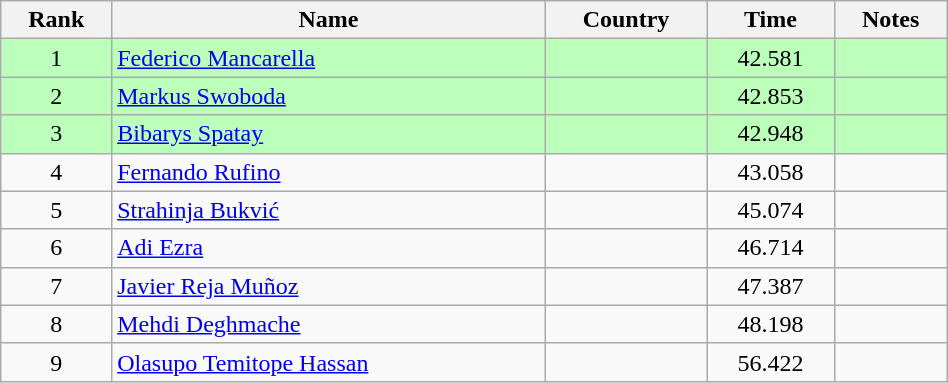<table class="wikitable" style="text-align:center;width: 50%">
<tr>
<th>Rank</th>
<th>Name</th>
<th>Country</th>
<th>Time</th>
<th>Notes</th>
</tr>
<tr bgcolor=bbffbb>
<td>1</td>
<td align="left"><a href='#'>Federico Mancarella</a></td>
<td align="left"></td>
<td>42.581</td>
<td></td>
</tr>
<tr bgcolor=bbffbb>
<td>2</td>
<td align="left"><a href='#'>Markus Swoboda</a></td>
<td align="left"></td>
<td>42.853</td>
<td></td>
</tr>
<tr bgcolor=bbffbb>
<td>3</td>
<td align="left"><a href='#'>Bibarys Spatay</a></td>
<td align="left"></td>
<td>42.948</td>
<td></td>
</tr>
<tr>
<td>4</td>
<td align="left"><a href='#'>Fernando Rufino</a></td>
<td align="left"></td>
<td>43.058</td>
<td></td>
</tr>
<tr>
<td>5</td>
<td align="left"><a href='#'>Strahinja Bukvić</a></td>
<td align="left"></td>
<td>45.074</td>
<td></td>
</tr>
<tr>
<td>6</td>
<td align="left"><a href='#'>Adi Ezra</a></td>
<td align="left"></td>
<td>46.714</td>
<td></td>
</tr>
<tr>
<td>7</td>
<td align="left"><a href='#'>Javier Reja Muñoz</a></td>
<td align="left"></td>
<td>47.387</td>
<td></td>
</tr>
<tr>
<td>8</td>
<td align="left"><a href='#'>Mehdi Deghmache</a></td>
<td align="left"></td>
<td>48.198</td>
<td></td>
</tr>
<tr>
<td>9</td>
<td align="left"><a href='#'>Olasupo Temitope Hassan</a></td>
<td align="left"></td>
<td>56.422</td>
<td></td>
</tr>
</table>
